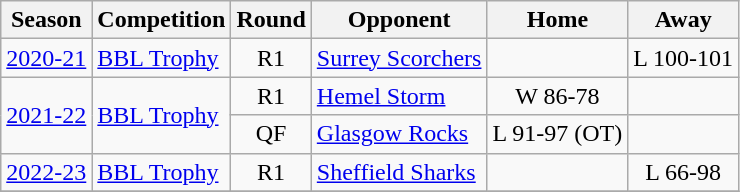<table class="wikitable" style="font-size:100%;">
<tr>
<th>Season</th>
<th>Competition</th>
<th>Round</th>
<th>Opponent</th>
<th>Home</th>
<th>Away</th>
</tr>
<tr>
<td rowspan=1><a href='#'>2020-21</a></td>
<td rowspan=1><a href='#'>BBL Trophy</a></td>
<td align=center>R1</td>
<td align=left><a href='#'>Surrey Scorchers</a></td>
<td align=center></td>
<td align=center>L 100-101</td>
</tr>
<tr>
<td rowspan=2><a href='#'>2021-22</a></td>
<td rowspan=2><a href='#'>BBL Trophy</a></td>
<td align=center>R1</td>
<td align=left><a href='#'>Hemel Storm</a></td>
<td align=center>W 86-78</td>
<td align=center></td>
</tr>
<tr>
<td align=center>QF</td>
<td align=left><a href='#'>Glasgow Rocks</a></td>
<td align=center>L 91-97 (OT)</td>
<td align=center></td>
</tr>
<tr>
<td rowspan=1><a href='#'>2022-23</a></td>
<td rowspan=1><a href='#'>BBL Trophy</a></td>
<td align=center>R1</td>
<td align=left><a href='#'>Sheffield Sharks</a></td>
<td align=center></td>
<td align=center>L 66-98</td>
</tr>
<tr>
</tr>
</table>
